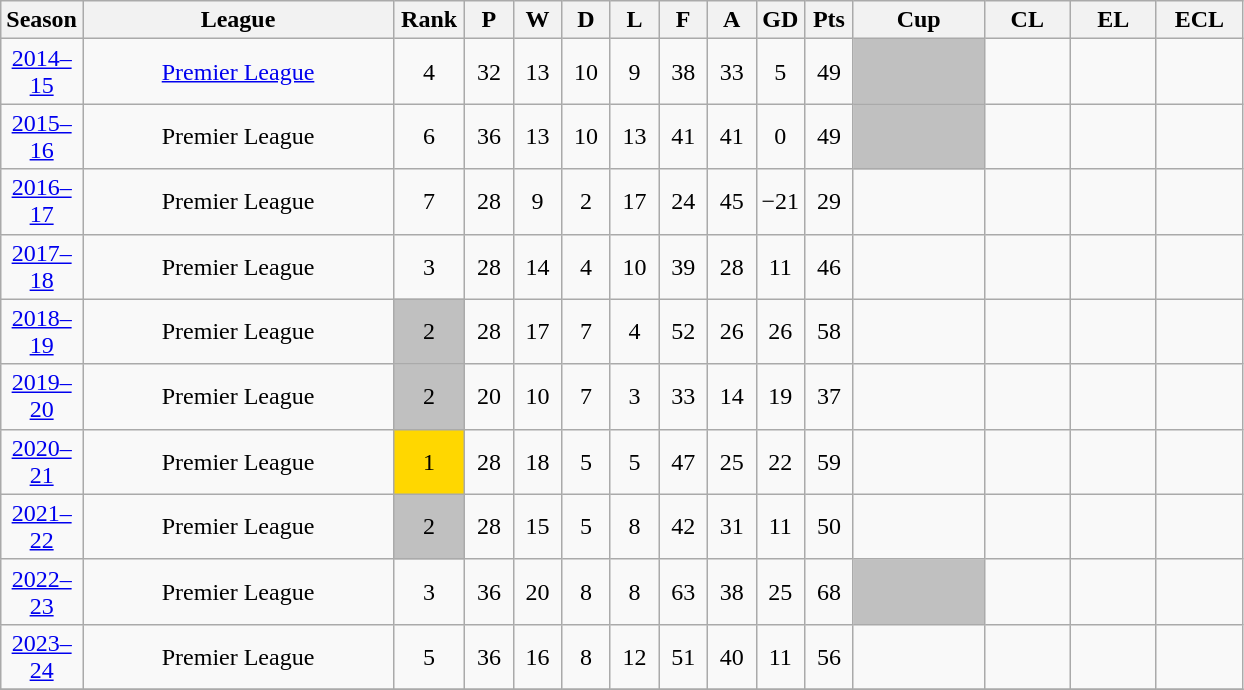<table class="wikitable sortable" style="text-align:center;">
<tr>
<th style="width:40px;">Season</th>
<th style="width:200px;">League</th>
<th style="width:40px;">Rank</th>
<th style="width:25px;">P</th>
<th style="width:25px;">W</th>
<th style="width:25px;">D</th>
<th style="width:25px;">L</th>
<th style="width:25px;">F</th>
<th style="width:25px;">A</th>
<th style="width:25px;">GD</th>
<th style="width:25px;">Pts</th>
<th style="width:80px;">Cup</th>
<th style="width:50px;">CL</th>
<th style="width:50px;">EL</th>
<th style="width:50px;">ECL</th>
</tr>
<tr>
<td><a href='#'>2014–15</a></td>
<td><a href='#'>Premier League</a></td>
<td>4</td>
<td>32</td>
<td>13</td>
<td>10</td>
<td>9</td>
<td>38</td>
<td>33</td>
<td>5</td>
<td>49</td>
<td style="background:silver;"></td>
<td></td>
<td></td>
<td></td>
</tr>
<tr>
<td><a href='#'>2015–16</a></td>
<td>Premier League</td>
<td>6</td>
<td>36</td>
<td>13</td>
<td>10</td>
<td>13</td>
<td>41</td>
<td>41</td>
<td>0</td>
<td>49</td>
<td style="background:silver;"></td>
<td></td>
<td></td>
<td></td>
</tr>
<tr>
<td><a href='#'>2016–17</a></td>
<td>Premier League</td>
<td>7</td>
<td>28</td>
<td>9</td>
<td>2</td>
<td>17</td>
<td>24</td>
<td>45</td>
<td>−21</td>
<td>29</td>
<td></td>
<td></td>
<td></td>
<td></td>
</tr>
<tr>
<td><a href='#'>2017–18</a></td>
<td>Premier League</td>
<td>3</td>
<td>28</td>
<td>14</td>
<td>4</td>
<td>10</td>
<td>39</td>
<td>28</td>
<td>11</td>
<td>46</td>
<td></td>
<td></td>
<td></td>
<td></td>
</tr>
<tr>
<td><a href='#'>2018–19</a></td>
<td>Premier League</td>
<td style="background:silver;">2</td>
<td>28</td>
<td>17</td>
<td>7</td>
<td>4</td>
<td>52</td>
<td>26</td>
<td>26</td>
<td>58</td>
<td></td>
<td></td>
<td></td>
<td></td>
</tr>
<tr>
<td><a href='#'>2019–20</a></td>
<td>Premier League</td>
<td style="background:silver;">2</td>
<td>20</td>
<td>10</td>
<td>7</td>
<td>3</td>
<td>33</td>
<td>14</td>
<td>19</td>
<td>37</td>
<td></td>
<td></td>
<td></td>
<td></td>
</tr>
<tr>
<td><a href='#'>2020–21</a></td>
<td>Premier League</td>
<td style="background:gold;">1</td>
<td>28</td>
<td>18</td>
<td>5</td>
<td>5</td>
<td>47</td>
<td>25</td>
<td>22</td>
<td>59</td>
<td></td>
<td></td>
<td></td>
<td></td>
</tr>
<tr>
<td><a href='#'>2021–22</a></td>
<td>Premier League</td>
<td style="background:silver;">2</td>
<td>28</td>
<td>15</td>
<td>5</td>
<td>8</td>
<td>42</td>
<td>31</td>
<td>11</td>
<td>50</td>
<td></td>
<td></td>
<td></td>
<td></td>
</tr>
<tr>
<td><a href='#'>2022–23</a></td>
<td>Premier League</td>
<td>3</td>
<td>36</td>
<td>20</td>
<td>8</td>
<td>8</td>
<td>63</td>
<td>38</td>
<td>25</td>
<td>68</td>
<td style="background:silver;"></td>
<td></td>
<td></td>
<td></td>
</tr>
<tr>
<td><a href='#'>2023–24</a></td>
<td>Premier League</td>
<td>5</td>
<td>36</td>
<td>16</td>
<td>8</td>
<td>12</td>
<td>51</td>
<td>40</td>
<td>11</td>
<td>56</td>
<td></td>
<td></td>
<td></td>
<td></td>
</tr>
<tr>
</tr>
</table>
